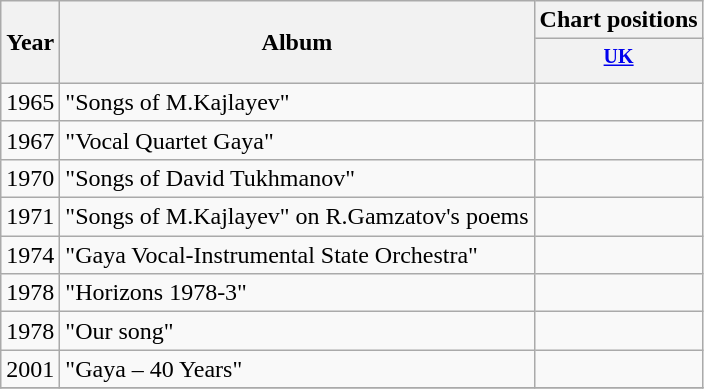<table class="wikitable" style="text-align:center;">
<tr>
<th rowspan="2">Year</th>
<th rowspan="2">Album</th>
<th colspan="3">Chart positions</th>
</tr>
<tr>
<th><sup><a href='#'>UK</a></sup></th>
</tr>
<tr>
<td>1965</td>
<td align="left">"Songs of M.Kajlayev"</td>
<td></td>
</tr>
<tr>
<td>1967</td>
<td align="left">"Vocal Quartet Gaya"</td>
<td></td>
</tr>
<tr>
<td>1970</td>
<td align="left">"Songs of David Tukhmanov"</td>
<td></td>
</tr>
<tr>
<td>1971</td>
<td align="left">"Songs of M.Kajlayev" on R.Gamzatov's poems</td>
<td></td>
</tr>
<tr>
<td>1974</td>
<td align="left">"Gaya Vocal-Instrumental State Orchestra"</td>
<td></td>
</tr>
<tr>
<td>1978</td>
<td align="left">"Horizons 1978-3"</td>
<td></td>
</tr>
<tr>
<td>1978</td>
<td align="left">"Our song"</td>
<td></td>
</tr>
<tr>
<td>2001</td>
<td align="left">"Gaya – 40 Years"</td>
<td></td>
</tr>
<tr>
</tr>
</table>
